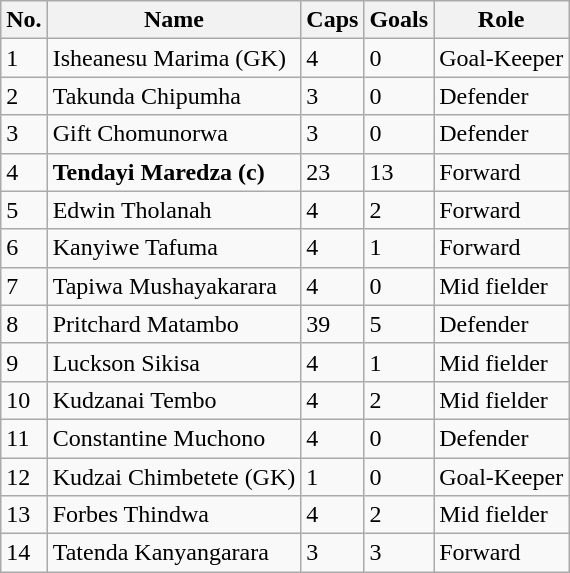<table class="wikitable">
<tr>
<th>No.</th>
<th>Name</th>
<th>Caps</th>
<th>Goals</th>
<th>Role</th>
</tr>
<tr>
<td>1</td>
<td>Isheanesu Marima (GK)</td>
<td>4</td>
<td>0</td>
<td>Goal-Keeper</td>
</tr>
<tr>
<td>2</td>
<td>Takunda Chipumha</td>
<td>3</td>
<td>0</td>
<td>Defender</td>
</tr>
<tr>
<td>3</td>
<td>Gift Chomunorwa</td>
<td>3</td>
<td>0</td>
<td>Defender</td>
</tr>
<tr>
<td>4</td>
<td><strong>Tendayi Maredza (c)</strong></td>
<td>23</td>
<td>13</td>
<td>Forward</td>
</tr>
<tr>
<td>5</td>
<td>Edwin Tholanah</td>
<td>4</td>
<td>2</td>
<td>Forward</td>
</tr>
<tr>
<td>6</td>
<td>Kanyiwe Tafuma</td>
<td>4</td>
<td>1</td>
<td>Forward</td>
</tr>
<tr>
<td>7</td>
<td>Tapiwa Mushayakarara</td>
<td>4</td>
<td>0</td>
<td>Mid fielder</td>
</tr>
<tr>
<td>8</td>
<td>Pritchard Matambo</td>
<td>39</td>
<td>5</td>
<td>Defender</td>
</tr>
<tr>
<td>9</td>
<td>Luckson Sikisa</td>
<td>4</td>
<td>1</td>
<td>Mid fielder</td>
</tr>
<tr>
<td>10</td>
<td>Kudzanai Tembo</td>
<td>4</td>
<td>2</td>
<td>Mid fielder</td>
</tr>
<tr>
<td>11</td>
<td>Constantine Muchono</td>
<td>4</td>
<td>0</td>
<td>Defender</td>
</tr>
<tr>
<td>12</td>
<td>Kudzai Chimbetete (GK)</td>
<td>1</td>
<td>0</td>
<td>Goal-Keeper</td>
</tr>
<tr>
<td>13</td>
<td>Forbes Thindwa</td>
<td>4</td>
<td>2</td>
<td>Mid fielder</td>
</tr>
<tr>
<td>14</td>
<td>Tatenda Kanyangarara</td>
<td>3</td>
<td>3</td>
<td>Forward</td>
</tr>
</table>
